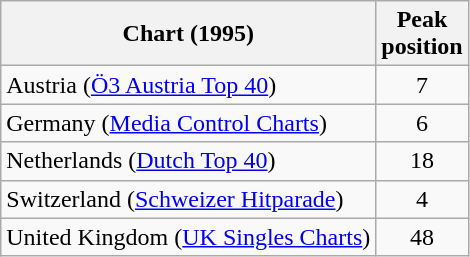<table class="wikitable sortable">
<tr>
<th>Chart (1995)</th>
<th>Peak<br>position</th>
</tr>
<tr>
<td>Austria (<a href='#'>Ö3 Austria Top 40</a>)</td>
<td align=center>7</td>
</tr>
<tr>
<td>Germany (<a href='#'>Media Control Charts</a>)</td>
<td align=center>6</td>
</tr>
<tr>
<td>Netherlands (<a href='#'>Dutch Top 40</a>)</td>
<td align=center>18</td>
</tr>
<tr>
<td>Switzerland (<a href='#'>Schweizer Hitparade</a>)</td>
<td align=center>4</td>
</tr>
<tr>
<td>United Kingdom (<a href='#'>UK Singles Charts</a>)</td>
<td align=center>48</td>
</tr>
</table>
